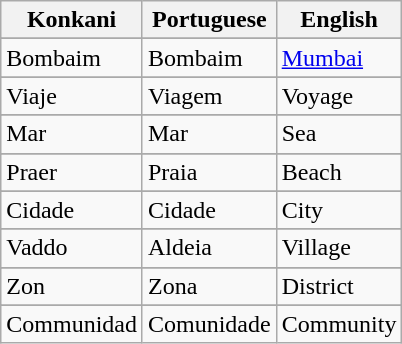<table class="wikitable sortable">
<tr>
<th>Konkani</th>
<th>Portuguese</th>
<th>English</th>
</tr>
<tr>
</tr>
<tr>
<td>Bombaim</td>
<td>Bombaim</td>
<td><a href='#'>Mumbai</a></td>
</tr>
<tr>
</tr>
<tr>
<td>Viaje</td>
<td>Viagem</td>
<td>Voyage</td>
</tr>
<tr>
</tr>
<tr>
<td>Mar</td>
<td>Mar</td>
<td>Sea</td>
</tr>
<tr>
</tr>
<tr>
<td>Praer</td>
<td>Praia</td>
<td>Beach</td>
</tr>
<tr>
</tr>
<tr>
<td>Cidade</td>
<td>Cidade</td>
<td>City</td>
</tr>
<tr>
</tr>
<tr>
<td>Vaddo</td>
<td>Aldeia</td>
<td>Village</td>
</tr>
<tr>
</tr>
<tr>
<td>Zon</td>
<td>Zona</td>
<td>District</td>
</tr>
<tr>
</tr>
<tr>
<td>Communidad</td>
<td>Comunidade</td>
<td>Community</td>
</tr>
</table>
